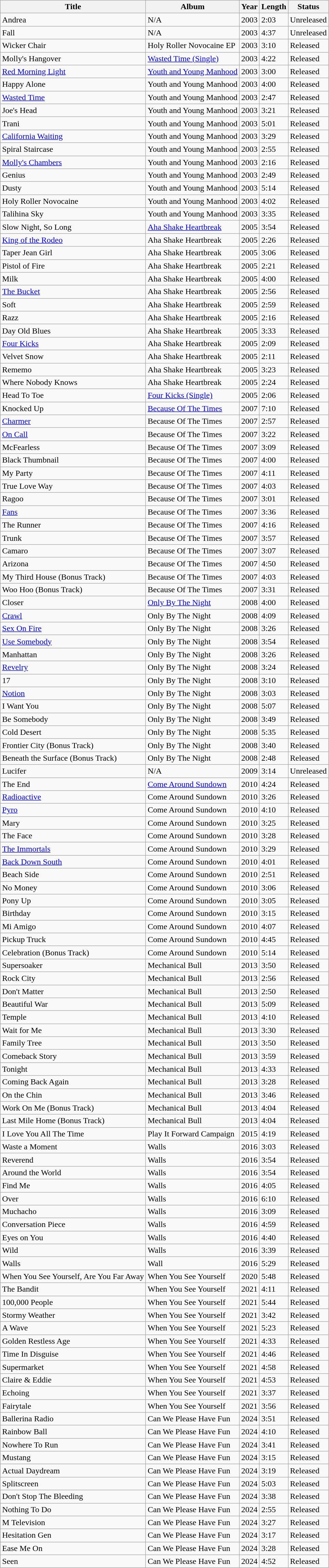<table class="wikitable sortable">
<tr>
<th>Title</th>
<th>Album</th>
<th>Year</th>
<th>Length</th>
<th>Status</th>
</tr>
<tr>
<td>Andrea</td>
<td>N/A</td>
<td>2003</td>
<td>2:03</td>
<td>Unreleased</td>
</tr>
<tr>
<td>Fall</td>
<td>N/A</td>
<td>2003</td>
<td>4:37</td>
<td>Unreleased</td>
</tr>
<tr>
<td>Wicker Chair</td>
<td>Holy Roller Novocaine EP</td>
<td>2003</td>
<td>3:10</td>
<td>Released</td>
</tr>
<tr>
<td>Molly's Hangover</td>
<td><a href='#'>Wasted Time (Single)</a></td>
<td>2003</td>
<td>4:22</td>
<td>Released</td>
</tr>
<tr>
<td><a href='#'>Red Morning Light</a></td>
<td><a href='#'>Youth and Young Manhood</a></td>
<td>2003</td>
<td>3:00</td>
<td>Released</td>
</tr>
<tr>
<td>Happy Alone</td>
<td>Youth and Young Manhood</td>
<td>2003</td>
<td>4:00</td>
<td>Released</td>
</tr>
<tr>
<td><a href='#'>Wasted Time</a></td>
<td>Youth and Young Manhood</td>
<td>2003</td>
<td>2:47</td>
<td>Released</td>
</tr>
<tr>
<td>Joe's Head</td>
<td>Youth and Young Manhood</td>
<td>2003</td>
<td>3:21</td>
<td>Released</td>
</tr>
<tr>
<td>Trani</td>
<td>Youth and Young Manhood</td>
<td>2003</td>
<td>5:01</td>
<td>Released</td>
</tr>
<tr>
<td><a href='#'>California Waiting</a></td>
<td>Youth and Young Manhood</td>
<td>2003</td>
<td>3:29</td>
<td>Released</td>
</tr>
<tr>
<td>Spiral Staircase</td>
<td>Youth and Young Manhood</td>
<td>2003</td>
<td>2:55</td>
<td>Released</td>
</tr>
<tr>
<td><a href='#'>Molly's Chambers</a></td>
<td>Youth and Young Manhood</td>
<td>2003</td>
<td>2:16</td>
<td>Released</td>
</tr>
<tr>
<td>Genius</td>
<td>Youth and Young Manhood</td>
<td>2003</td>
<td>2:49</td>
<td>Released</td>
</tr>
<tr>
<td>Dusty</td>
<td>Youth and Young Manhood</td>
<td>2003</td>
<td>5:14</td>
<td>Released</td>
</tr>
<tr>
<td>Holy Roller Novocaine</td>
<td>Youth and Young Manhood</td>
<td>2003</td>
<td>4:02</td>
<td>Released</td>
</tr>
<tr>
<td>Talihina Sky</td>
<td>Youth and Young Manhood</td>
<td>2003</td>
<td>3:35</td>
<td>Released</td>
</tr>
<tr>
<td>Slow Night, So Long</td>
<td><a href='#'>Aha Shake Heartbreak</a></td>
<td>2005</td>
<td>3:54</td>
<td>Released</td>
</tr>
<tr>
<td><a href='#'>King of the Rodeo</a></td>
<td>Aha Shake Heartbreak</td>
<td>2005</td>
<td>2:26</td>
<td>Released</td>
</tr>
<tr>
<td>Taper Jean Girl</td>
<td>Aha Shake Heartbreak</td>
<td>2005</td>
<td>3:06</td>
<td>Released</td>
</tr>
<tr>
<td>Pistol of Fire</td>
<td>Aha Shake Heartbreak</td>
<td>2005</td>
<td>2:21</td>
<td>Released</td>
</tr>
<tr>
<td>Milk</td>
<td>Aha Shake Heartbreak</td>
<td>2005</td>
<td>4:00</td>
<td>Released</td>
</tr>
<tr>
<td><a href='#'>The Bucket</a></td>
<td>Aha Shake Heartbreak</td>
<td>2005</td>
<td>2:56</td>
<td>Released</td>
</tr>
<tr>
<td>Soft</td>
<td>Aha Shake Heartbreak</td>
<td>2005</td>
<td>2:59</td>
<td>Released</td>
</tr>
<tr>
<td>Razz</td>
<td>Aha Shake Heartbreak</td>
<td>2005</td>
<td>2:16</td>
<td>Released</td>
</tr>
<tr>
<td>Day Old Blues</td>
<td>Aha Shake Heartbreak</td>
<td>2005</td>
<td>3:33</td>
<td>Released</td>
</tr>
<tr>
<td><a href='#'>Four Kicks</a></td>
<td>Aha Shake Heartbreak</td>
<td>2005</td>
<td>2:09</td>
<td>Released</td>
</tr>
<tr>
<td>Velvet Snow</td>
<td>Aha Shake Heartbreak</td>
<td>2005</td>
<td>2:11</td>
<td>Released</td>
</tr>
<tr>
<td>Rememo</td>
<td>Aha Shake Heartbreak</td>
<td>2005</td>
<td>3:23</td>
<td>Released</td>
</tr>
<tr>
<td>Where Nobody Knows</td>
<td>Aha Shake Heartbreak</td>
<td>2005</td>
<td>2:24</td>
<td>Released</td>
</tr>
<tr>
<td>Head To Toe</td>
<td><a href='#'>Four Kicks (Single)</a></td>
<td>2005</td>
<td>2:06</td>
<td>Released</td>
</tr>
<tr>
<td>Knocked Up</td>
<td><a href='#'>Because Of The Times</a></td>
<td>2007</td>
<td>7:10</td>
<td>Released</td>
</tr>
<tr>
<td><a href='#'>Charmer</a></td>
<td>Because Of The Times</td>
<td>2007</td>
<td>2:57</td>
<td>Released</td>
</tr>
<tr>
<td><a href='#'>On Call</a></td>
<td>Because Of The Times</td>
<td>2007</td>
<td>3:22</td>
<td>Released</td>
</tr>
<tr>
<td>McFearless</td>
<td>Because Of The Times</td>
<td>2007</td>
<td>3:09</td>
<td>Released</td>
</tr>
<tr>
<td>Black Thumbnail</td>
<td>Because Of The Times</td>
<td>2007</td>
<td>4:00</td>
<td>Released</td>
</tr>
<tr>
<td>My Party</td>
<td>Because Of The Times</td>
<td>2007</td>
<td>4:11</td>
<td>Released</td>
</tr>
<tr>
<td>True Love Way</td>
<td>Because Of The Times</td>
<td>2007</td>
<td>4:03</td>
<td>Released</td>
</tr>
<tr>
<td>Ragoo</td>
<td>Because Of The Times</td>
<td>2007</td>
<td>3:01</td>
<td>Released</td>
</tr>
<tr>
<td><a href='#'>Fans</a></td>
<td>Because Of The Times</td>
<td>2007</td>
<td>3:36</td>
<td>Released</td>
</tr>
<tr>
<td>The Runner</td>
<td>Because Of The Times</td>
<td>2007</td>
<td>4:16</td>
<td>Released</td>
</tr>
<tr>
<td>Trunk</td>
<td>Because Of The Times</td>
<td>2007</td>
<td>3:57</td>
<td>Released</td>
</tr>
<tr>
<td>Camaro</td>
<td>Because Of The Times</td>
<td>2007</td>
<td>3:07</td>
<td>Released</td>
</tr>
<tr>
<td>Arizona</td>
<td>Because Of The Times</td>
<td>2007</td>
<td>4:50</td>
<td>Released</td>
</tr>
<tr>
<td>My Third House (Bonus Track)</td>
<td>Because Of The Times</td>
<td>2007</td>
<td>4:03</td>
<td>Released</td>
</tr>
<tr>
<td>Woo Hoo (Bonus Track)</td>
<td>Because Of The Times</td>
<td>2007</td>
<td>3:31</td>
<td>Released</td>
</tr>
<tr>
<td>Closer</td>
<td><a href='#'>Only By The Night</a></td>
<td>2008</td>
<td>4:00</td>
<td>Released</td>
</tr>
<tr>
<td><a href='#'>Crawl</a></td>
<td>Only By The Night</td>
<td>2008</td>
<td>4:09</td>
<td>Released</td>
</tr>
<tr>
<td><a href='#'>Sex On Fire</a></td>
<td>Only By The Night</td>
<td>2008</td>
<td>3:26</td>
<td>Released</td>
</tr>
<tr>
<td><a href='#'>Use Somebody</a></td>
<td>Only By The Night</td>
<td>2008</td>
<td>3:54</td>
<td>Released</td>
</tr>
<tr>
<td>Manhattan</td>
<td>Only By The Night</td>
<td>2008</td>
<td>3:26</td>
<td>Released</td>
</tr>
<tr>
<td><a href='#'>Revelry</a></td>
<td>Only By The Night</td>
<td>2008</td>
<td>3:24</td>
<td>Released</td>
</tr>
<tr>
<td>17</td>
<td>Only By The Night</td>
<td>2008</td>
<td>3:10</td>
<td>Released</td>
</tr>
<tr>
<td><a href='#'>Notion</a></td>
<td>Only By The Night</td>
<td>2008</td>
<td>3:03</td>
<td>Released</td>
</tr>
<tr>
<td>I Want You</td>
<td>Only By The Night</td>
<td>2008</td>
<td>5:07</td>
<td>Released</td>
</tr>
<tr>
<td>Be Somebody</td>
<td>Only By The Night</td>
<td>2008</td>
<td>3:49</td>
<td>Released</td>
</tr>
<tr>
<td>Cold Desert</td>
<td>Only By The Night</td>
<td>2008</td>
<td>5:35</td>
<td>Released</td>
</tr>
<tr>
<td>Frontier City (Bonus Track)</td>
<td>Only By The Night</td>
<td>2008</td>
<td>3:40</td>
<td>Released</td>
</tr>
<tr>
<td>Beneath the Surface (Bonus Track)</td>
<td>Only By The Night</td>
<td>2008</td>
<td>2:48</td>
<td>Released</td>
</tr>
<tr>
<td>Lucifer</td>
<td>N/A</td>
<td>2009</td>
<td>3:14</td>
<td>Unreleased</td>
</tr>
<tr>
<td>The End</td>
<td><a href='#'>Come Around Sundown</a></td>
<td>2010</td>
<td>4:24</td>
<td>Released</td>
</tr>
<tr>
<td><a href='#'>Radioactive</a></td>
<td>Come Around Sundown</td>
<td>2010</td>
<td>3:26</td>
<td>Released</td>
</tr>
<tr>
<td><a href='#'>Pyro</a></td>
<td>Come Around Sundown</td>
<td>2010</td>
<td>4:10</td>
<td>Released</td>
</tr>
<tr>
<td>Mary</td>
<td>Come Around Sundown</td>
<td>2010</td>
<td>3:25</td>
<td>Released</td>
</tr>
<tr>
<td>The Face</td>
<td>Come Around Sundown</td>
<td>2010</td>
<td>3:28</td>
<td>Released</td>
</tr>
<tr>
<td><a href='#'>The Immortals</a></td>
<td>Come Around Sundown</td>
<td>2010</td>
<td>3:29</td>
<td>Released</td>
</tr>
<tr>
<td><a href='#'>Back Down South</a></td>
<td>Come Around Sundown</td>
<td>2010</td>
<td>4:01</td>
<td>Released</td>
</tr>
<tr>
<td>Beach Side</td>
<td>Come Around Sundown</td>
<td>2010</td>
<td>2:51</td>
<td>Released</td>
</tr>
<tr>
<td>No Money</td>
<td>Come Around Sundown</td>
<td>2010</td>
<td>3:06</td>
<td>Released</td>
</tr>
<tr>
<td>Pony Up</td>
<td>Come Around Sundown</td>
<td>2010</td>
<td>3:05</td>
<td>Released</td>
</tr>
<tr>
<td>Birthday</td>
<td>Come Around Sundown</td>
<td>2010</td>
<td>3:15</td>
<td>Released</td>
</tr>
<tr>
<td>Mi Amigo</td>
<td>Come Around Sundown</td>
<td>2010</td>
<td>4:07</td>
<td>Released</td>
</tr>
<tr>
<td>Pickup Truck</td>
<td>Come Around Sundown</td>
<td>2010</td>
<td>4:45</td>
<td>Released</td>
</tr>
<tr>
<td>Celebration (Bonus Track)</td>
<td>Come Around Sundown</td>
<td>2010</td>
<td>5:14</td>
<td>Released</td>
</tr>
<tr>
<td>Supersoaker</td>
<td>Mechanical Bull</td>
<td>2013</td>
<td>3:50</td>
<td>Released</td>
</tr>
<tr>
<td>Rock City</td>
<td>Mechanical Bull</td>
<td>2013</td>
<td>2:56</td>
<td>Released</td>
</tr>
<tr>
<td>Don't Matter</td>
<td>Mechanical Bull</td>
<td>2013</td>
<td>2:50</td>
<td>Released</td>
</tr>
<tr>
<td>Beautiful War</td>
<td>Mechanical Bull</td>
<td>2013</td>
<td>5:09</td>
<td>Released</td>
</tr>
<tr>
<td>Temple</td>
<td>Mechanical Bull</td>
<td>2013</td>
<td>4:10</td>
<td>Released</td>
</tr>
<tr>
<td>Wait for Me</td>
<td>Mechanical Bull</td>
<td>2013</td>
<td>3:30</td>
<td>Released</td>
</tr>
<tr>
<td>Family Tree</td>
<td>Mechanical Bull</td>
<td>2013</td>
<td>3:50</td>
<td>Released</td>
</tr>
<tr>
<td>Comeback Story</td>
<td>Mechanical Bull</td>
<td>2013</td>
<td>3:59</td>
<td>Released</td>
</tr>
<tr>
<td>Tonight</td>
<td>Mechanical Bull</td>
<td>2013</td>
<td>4:33</td>
<td>Released</td>
</tr>
<tr>
<td>Coming Back Again</td>
<td>Mechanical Bull</td>
<td>2013</td>
<td>3:28</td>
<td>Released</td>
</tr>
<tr>
<td>On the Chin</td>
<td>Mechanical Bull</td>
<td>2013</td>
<td>3:46</td>
<td>Released</td>
</tr>
<tr>
<td>Work On Me (Bonus Track)</td>
<td>Mechanical Bull</td>
<td>2013</td>
<td>4:04</td>
<td>Released</td>
</tr>
<tr>
<td>Last Mile Home (Bonus Track)</td>
<td>Mechanical Bull</td>
<td>2013</td>
<td>4:04</td>
<td>Released</td>
</tr>
<tr>
<td>I Love You All The Time</td>
<td>Play It Forward Campaign</td>
<td>2015</td>
<td>4:19</td>
<td>Released</td>
</tr>
<tr>
<td>Waste a Moment</td>
<td>Walls</td>
<td>2016</td>
<td>3:03</td>
<td>Released</td>
</tr>
<tr>
<td>Reverend</td>
<td>Walls</td>
<td>2016</td>
<td>3:54</td>
<td>Released</td>
</tr>
<tr>
<td>Around the World</td>
<td>Walls</td>
<td>2016</td>
<td>3:54</td>
<td>Released</td>
</tr>
<tr>
<td>Find Me</td>
<td>Walls</td>
<td>2016</td>
<td>4:05</td>
<td>Released</td>
</tr>
<tr>
<td>Over</td>
<td>Walls</td>
<td>2016</td>
<td>6:10</td>
<td>Released</td>
</tr>
<tr>
<td>Muchacho</td>
<td>Walls</td>
<td>2016</td>
<td>3:09</td>
<td>Released</td>
</tr>
<tr>
<td>Conversation Piece</td>
<td>Walls</td>
<td>2016</td>
<td>4:59</td>
<td>Released</td>
</tr>
<tr>
<td>Eyes on You</td>
<td>Walls</td>
<td>2016</td>
<td>4:40</td>
<td>Released</td>
</tr>
<tr>
<td>Wild</td>
<td>Walls</td>
<td>2016</td>
<td>3:39</td>
<td>Released</td>
</tr>
<tr>
<td>Walls</td>
<td>Wall</td>
<td>2016</td>
<td>5:29</td>
<td>Released</td>
</tr>
<tr>
<td>When You See Yourself, Are You Far Away</td>
<td>When You See Yourself</td>
<td>2020</td>
<td>5:48</td>
<td>Released</td>
</tr>
<tr>
<td>The Bandit</td>
<td>When You See Yourself</td>
<td>2021</td>
<td>4:11</td>
<td>Released</td>
</tr>
<tr>
<td>100,000 People</td>
<td>When You See Yourself</td>
<td>2021</td>
<td>5:44</td>
<td>Released</td>
</tr>
<tr>
<td>Stormy Weather</td>
<td>When You See Yourself</td>
<td>2021</td>
<td>3:42</td>
<td>Released</td>
</tr>
<tr>
<td>A Wave</td>
<td>When You See Yourself</td>
<td>2021</td>
<td>5:23</td>
<td>Released</td>
</tr>
<tr>
<td>Golden Restless Age</td>
<td>When You See Yourself</td>
<td>2021</td>
<td>4:33</td>
<td>Released</td>
</tr>
<tr>
<td>Time In Disguise</td>
<td>When You See Yourself</td>
<td>2021</td>
<td>4:46</td>
<td>Released</td>
</tr>
<tr>
<td>Supermarket</td>
<td>When You See Yourself</td>
<td>2021</td>
<td>4:58</td>
<td>Released</td>
</tr>
<tr>
<td>Claire & Eddie</td>
<td>When You See Yourself</td>
<td>2021</td>
<td>4:53</td>
<td>Released</td>
</tr>
<tr>
<td>Echoing</td>
<td>When You See Yourself</td>
<td>2021</td>
<td>3:37</td>
<td>Released</td>
</tr>
<tr>
<td>Fairytale</td>
<td>When You See Yourself</td>
<td>2021</td>
<td>3:56</td>
<td>Released</td>
</tr>
<tr>
<td>Ballerina Radio</td>
<td>Can We Please Have Fun</td>
<td>2024</td>
<td>3:51</td>
<td>Released</td>
</tr>
<tr>
<td>Rainbow Ball</td>
<td>Can We Please Have Fun</td>
<td>2024</td>
<td>4:10</td>
<td>Released</td>
</tr>
<tr>
<td>Nowhere To Run</td>
<td>Can We Please Have Fun</td>
<td>2024</td>
<td>3:41</td>
<td>Released</td>
</tr>
<tr>
<td>Mustang</td>
<td>Can We Please Have Fun</td>
<td>2024</td>
<td>3:15</td>
<td>Released</td>
</tr>
<tr>
<td>Actual Daydream</td>
<td>Can We Please Have Fun</td>
<td>2024</td>
<td>3:19</td>
<td>Released</td>
</tr>
<tr>
<td>Splitscreen</td>
<td>Can We Please Have Fun</td>
<td>2024</td>
<td>5:03</td>
<td>Released</td>
</tr>
<tr>
<td>Don't Stop The Bleeding</td>
<td>Can We Please Have Fun</td>
<td>2024</td>
<td>3:38</td>
<td>Released</td>
</tr>
<tr>
<td>Nothing To Do</td>
<td>Can We Please Have Fun</td>
<td>2024</td>
<td>2:55</td>
<td>Released</td>
</tr>
<tr>
<td>M Television</td>
<td>Can We Please Have Fun</td>
<td>2024</td>
<td>3:27</td>
<td>Released</td>
</tr>
<tr>
<td>Hesitation Gen</td>
<td>Can We Please Have Fun</td>
<td>2024</td>
<td>3:17</td>
<td>Released</td>
</tr>
<tr>
<td>Ease Me On</td>
<td>Can We Please Have Fun</td>
<td>2024</td>
<td>3:28</td>
<td>Released</td>
</tr>
<tr>
<td>Seen</td>
<td>Can We Please Have Fun</td>
<td>2024</td>
<td>4:52</td>
<td>Released</td>
</tr>
</table>
